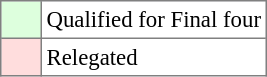<table bgcolor="#f7f8ff" cellpadding="3" cellspacing="0" border="1" style="font-size: 95%; border: gray solid 1px; border-collapse: collapse;text-align:center;">
<tr>
<td style="background: #ddffdd" width="20"></td>
<td bgcolor="#ffffff" align="left">Qualified for Final four</td>
</tr>
<tr>
<td style="background: #ffdddd" width="20"></td>
<td bgcolor="#ffffff" align="left">Relegated</td>
</tr>
</table>
